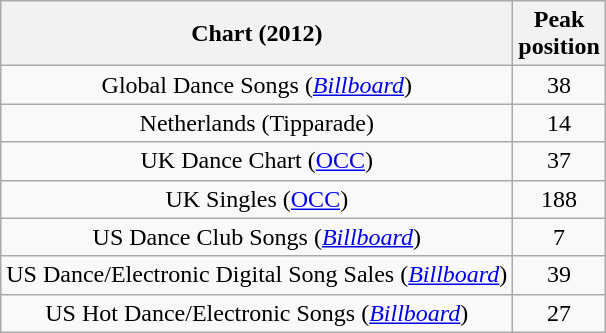<table class="wikitable sortable mw-collapsible mw-collapsed plainrowheaders" style="text-align:center">
<tr>
<th scope="col">Chart (2012)</th>
<th scope="col">Peak<br>position</th>
</tr>
<tr>
<td>Global Dance Songs (<a href='#'><em>Billboard</em></a>)</td>
<td>38</td>
</tr>
<tr>
<td>Netherlands (Tipparade)</td>
<td>14</td>
</tr>
<tr>
<td>UK Dance Chart (<a href='#'>OCC</a>)</td>
<td>37</td>
</tr>
<tr>
<td scope="row">UK Singles (<a href='#'>OCC</a>)</td>
<td>188</td>
</tr>
<tr>
<td>US Dance Club Songs (<a href='#'><em>Billboard</em></a>)</td>
<td>7</td>
</tr>
<tr>
<td>US Dance/Electronic Digital Song Sales (<a href='#'><em>Billboard</em></a>)</td>
<td>39</td>
</tr>
<tr>
<td>US Hot Dance/Electronic Songs (<a href='#'><em>Billboard</em></a>)</td>
<td>27</td>
</tr>
</table>
